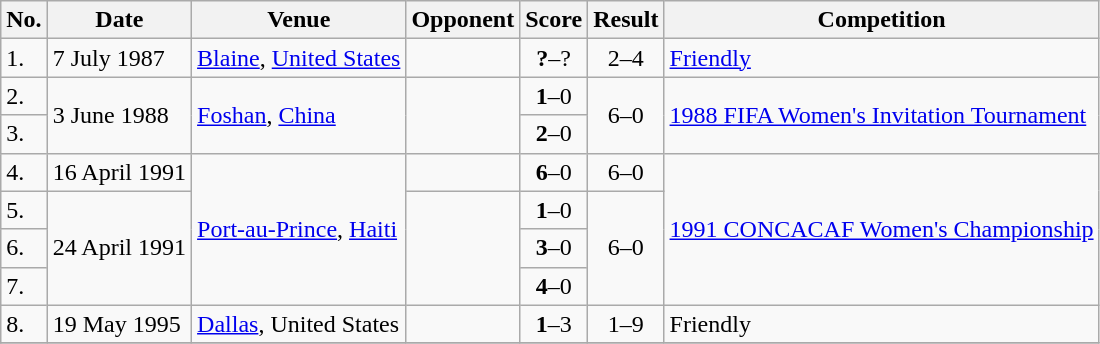<table class="wikitable">
<tr>
<th>No.</th>
<th>Date</th>
<th>Venue</th>
<th>Opponent</th>
<th>Score</th>
<th>Result</th>
<th>Competition</th>
</tr>
<tr>
<td>1.</td>
<td>7 July 1987</td>
<td><a href='#'>Blaine</a>, <a href='#'>United States</a></td>
<td></td>
<td align=center><strong>?</strong>–?</td>
<td align=center>2–4</td>
<td><a href='#'>Friendly</a></td>
</tr>
<tr>
<td>2.</td>
<td rowspan=2>3 June 1988</td>
<td rowspan=2><a href='#'>Foshan</a>, <a href='#'>China</a></td>
<td rowspan=2></td>
<td align=center><strong>1</strong>–0</td>
<td rowspan=2 align=center>6–0</td>
<td rowspan=2><a href='#'>1988 FIFA Women's Invitation Tournament</a></td>
</tr>
<tr>
<td>3.</td>
<td align=center><strong>2</strong>–0</td>
</tr>
<tr>
<td>4.</td>
<td>16 April 1991</td>
<td rowspan=4><a href='#'>Port-au-Prince</a>, <a href='#'>Haiti</a></td>
<td></td>
<td align=center><strong>6</strong>–0</td>
<td align=center>6–0</td>
<td rowspan=4><a href='#'>1991 CONCACAF Women's Championship</a></td>
</tr>
<tr>
<td>5.</td>
<td rowspan=3>24 April 1991</td>
<td rowspan=3></td>
<td align=center><strong>1</strong>–0</td>
<td rowspan=3 align=center>6–0</td>
</tr>
<tr>
<td>6.</td>
<td align=center><strong>3</strong>–0</td>
</tr>
<tr>
<td>7.</td>
<td align=center><strong>4</strong>–0</td>
</tr>
<tr>
<td>8.</td>
<td>19 May 1995</td>
<td><a href='#'>Dallas</a>, United States</td>
<td></td>
<td align=center><strong>1</strong>–3</td>
<td align=center>1–9</td>
<td>Friendly</td>
</tr>
<tr>
</tr>
</table>
